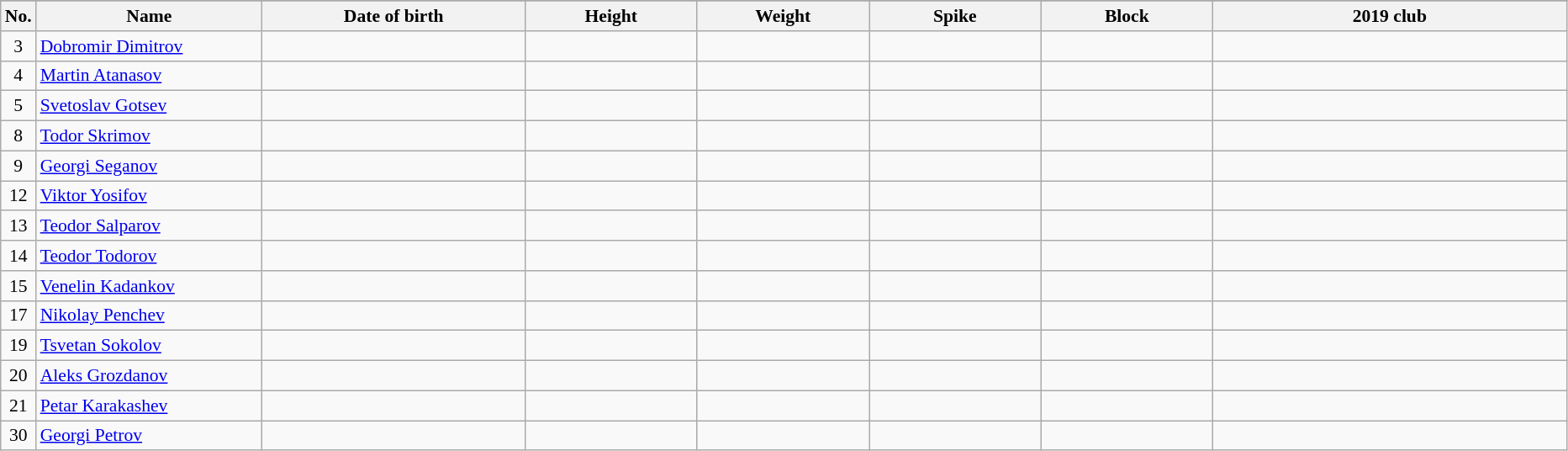<table class="wikitable sortable" style="font-size:90%; text-align:center;">
<tr>
</tr>
<tr>
<th>No.</th>
<th style="width:12em">Name</th>
<th style="width:14em">Date of birth</th>
<th style="width:9em">Height</th>
<th style="width:9em">Weight</th>
<th style="width:9em">Spike</th>
<th style="width:9em">Block</th>
<th style="width:19em">2019 club</th>
</tr>
<tr>
<td>3</td>
<td align=left><a href='#'>Dobromir Dimitrov</a></td>
<td></td>
<td></td>
<td></td>
<td></td>
<td></td>
<td></td>
</tr>
<tr>
<td>4</td>
<td align=left><a href='#'>Martin Atanasov</a></td>
<td></td>
<td></td>
<td></td>
<td></td>
<td></td>
<td></td>
</tr>
<tr>
<td>5</td>
<td align=left><a href='#'>Svetoslav Gotsev</a></td>
<td></td>
<td></td>
<td></td>
<td></td>
<td></td>
<td></td>
</tr>
<tr>
<td>8</td>
<td align=left><a href='#'>Todor Skrimov</a></td>
<td></td>
<td></td>
<td></td>
<td></td>
<td></td>
<td></td>
</tr>
<tr>
<td>9</td>
<td align=left><a href='#'>Georgi Seganov</a></td>
<td></td>
<td></td>
<td></td>
<td></td>
<td></td>
<td></td>
</tr>
<tr>
<td>12</td>
<td align=left><a href='#'>Viktor Yosifov</a></td>
<td></td>
<td></td>
<td></td>
<td></td>
<td></td>
<td></td>
</tr>
<tr>
<td>13</td>
<td align=left><a href='#'>Teodor Salparov</a></td>
<td></td>
<td></td>
<td></td>
<td></td>
<td></td>
<td></td>
</tr>
<tr>
<td>14</td>
<td align=left><a href='#'>Teodor Todorov</a></td>
<td></td>
<td></td>
<td></td>
<td></td>
<td></td>
<td></td>
</tr>
<tr>
<td>15</td>
<td align=left><a href='#'>Venelin Kadankov</a></td>
<td></td>
<td></td>
<td></td>
<td></td>
<td></td>
<td></td>
</tr>
<tr>
<td>17</td>
<td align=left><a href='#'>Nikolay Penchev</a></td>
<td></td>
<td></td>
<td></td>
<td></td>
<td></td>
<td></td>
</tr>
<tr>
<td>19</td>
<td align=left><a href='#'>Tsvetan Sokolov</a></td>
<td></td>
<td></td>
<td></td>
<td></td>
<td></td>
<td></td>
</tr>
<tr>
<td>20</td>
<td align=left><a href='#'>Aleks Grozdanov</a></td>
<td></td>
<td></td>
<td></td>
<td></td>
<td></td>
<td></td>
</tr>
<tr>
<td>21</td>
<td align=left><a href='#'>Petar Karakashev</a></td>
<td></td>
<td></td>
<td></td>
<td></td>
<td></td>
<td></td>
</tr>
<tr>
<td>30</td>
<td align=left><a href='#'>Georgi Petrov</a></td>
<td></td>
<td></td>
<td></td>
<td></td>
<td></td>
<td></td>
</tr>
</table>
